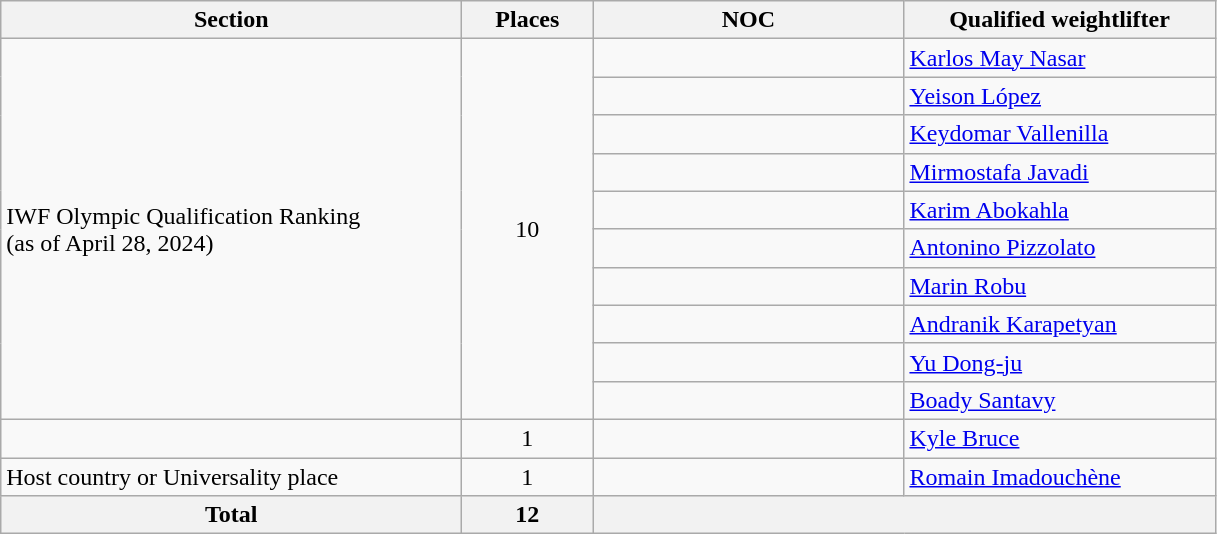<table class="wikitable">
<tr>
<th width=300>Section</th>
<th width=80>Places</th>
<th width=200>NOC</th>
<th width=200>Qualified weightlifter</th>
</tr>
<tr>
<td rowspan=10>IWF Olympic Qualification Ranking<br>(as of April 28, 2024)</td>
<td rowspan=10 align=center>10</td>
<td></td>
<td><a href='#'>Karlos May Nasar</a></td>
</tr>
<tr>
<td></td>
<td><a href='#'>Yeison López</a></td>
</tr>
<tr>
<td></td>
<td><a href='#'>Keydomar Vallenilla</a></td>
</tr>
<tr>
<td></td>
<td><a href='#'>Mirmostafa Javadi</a></td>
</tr>
<tr>
<td></td>
<td><a href='#'>Karim Abokahla</a></td>
</tr>
<tr>
<td></td>
<td><a href='#'>Antonino Pizzolato</a></td>
</tr>
<tr>
<td></td>
<td><a href='#'>Marin Robu</a></td>
</tr>
<tr>
<td></td>
<td><a href='#'>Andranik Karapetyan</a></td>
</tr>
<tr>
<td></td>
<td><a href='#'>Yu Dong-ju</a></td>
</tr>
<tr>
<td></td>
<td><a href='#'>Boady Santavy</a></td>
</tr>
<tr>
<td></td>
<td align=center>1</td>
<td></td>
<td><a href='#'>Kyle Bruce</a></td>
</tr>
<tr>
<td>Host country or Universality place</td>
<td align=center>1</td>
<td></td>
<td><a href='#'>Romain Imadouchène</a></td>
</tr>
<tr>
<th>Total</th>
<th>12</th>
<th colspan=2></th>
</tr>
</table>
